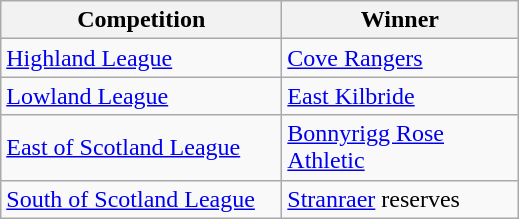<table class="wikitable">
<tr>
<th width=180>Competition</th>
<th width=150>Winner</th>
</tr>
<tr>
<td><a href='#'>Highland League</a></td>
<td><a href='#'>Cove Rangers</a></td>
</tr>
<tr>
<td><a href='#'>Lowland League</a></td>
<td><a href='#'>East Kilbride</a></td>
</tr>
<tr>
<td><a href='#'>East of Scotland League</a></td>
<td><a href='#'>Bonnyrigg Rose Athletic</a></td>
</tr>
<tr>
<td><a href='#'>South of Scotland League</a></td>
<td><a href='#'>Stranraer</a> reserves</td>
</tr>
</table>
